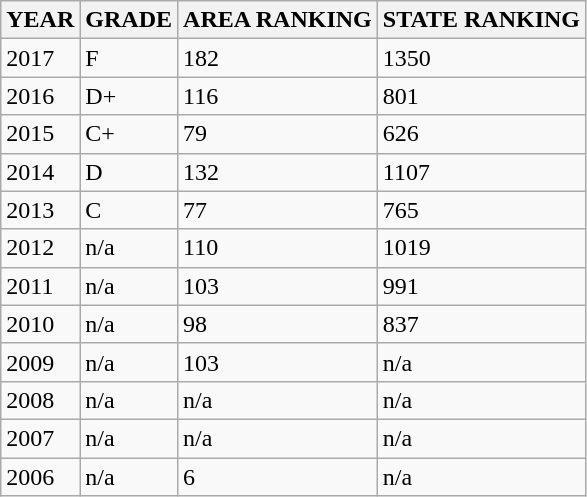<table class="wikitable">
<tr>
<th><strong>YEAR</strong></th>
<th><strong>GRADE</strong></th>
<th><strong>AREA RANKING</strong></th>
<th><strong>STATE RANKING</strong></th>
</tr>
<tr>
<td>2017</td>
<td>F</td>
<td>182 </td>
<td>1350</td>
</tr>
<tr>
<td>2016</td>
<td>D+</td>
<td>116 </td>
<td>801</td>
</tr>
<tr>
<td>2015</td>
<td>C+</td>
<td>79</td>
<td>626</td>
</tr>
<tr>
<td>2014</td>
<td>D</td>
<td>132</td>
<td>1107</td>
</tr>
<tr>
<td>2013</td>
<td>C</td>
<td>77</td>
<td>765 </td>
</tr>
<tr>
<td>2012</td>
<td>n/a</td>
<td>110</td>
<td>1019</td>
</tr>
<tr>
<td>2011</td>
<td>n/a</td>
<td>103</td>
<td>991</td>
</tr>
<tr>
<td>2010</td>
<td>n/a</td>
<td>98</td>
<td>837</td>
</tr>
<tr>
<td>2009</td>
<td>n/a</td>
<td>103</td>
<td>n/a</td>
</tr>
<tr>
<td>2008</td>
<td>n/a</td>
<td>n/a</td>
<td>n/a</td>
</tr>
<tr>
<td>2007</td>
<td>n/a</td>
<td>n/a</td>
<td>n/a</td>
</tr>
<tr>
<td>2006</td>
<td>n/a</td>
<td>6</td>
<td>n/a</td>
</tr>
</table>
